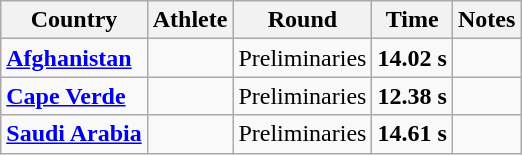<table class="wikitable sortable" style="text-align:center">
<tr>
<th>Country</th>
<th>Athlete</th>
<th>Round</th>
<th>Time</th>
<th>Notes</th>
</tr>
<tr>
<td align=left><strong><a href='#'>Afghanistan</a></strong></td>
<td align=left></td>
<td>Preliminaries</td>
<td><strong>14.02 s</strong></td>
<td></td>
</tr>
<tr>
<td align=left><strong><a href='#'>Cape Verde</a></strong></td>
<td align=left></td>
<td>Preliminaries</td>
<td><strong>12.38 s</strong></td>
<td></td>
</tr>
<tr>
<td align=left><strong><a href='#'>Saudi Arabia</a></strong></td>
<td align=left></td>
<td>Preliminaries</td>
<td><strong>14.61 s</strong></td>
<td></td>
</tr>
</table>
